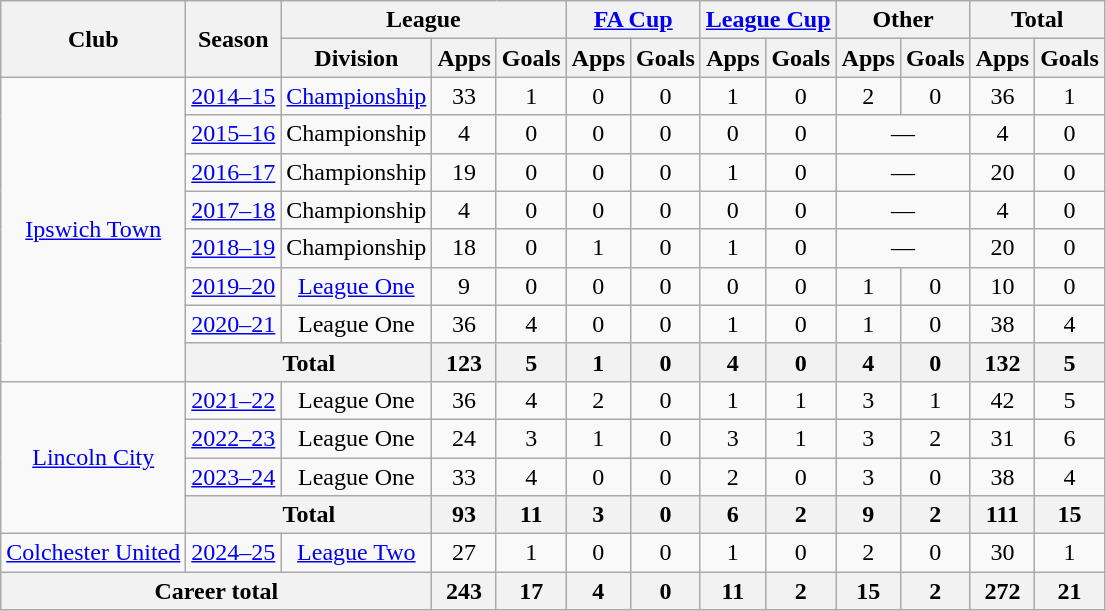<table class=wikitable style=text-align:center>
<tr>
<th rowspan=2>Club</th>
<th rowspan=2>Season</th>
<th colspan=3>League</th>
<th colspan=2><a href='#'>FA Cup</a></th>
<th colspan=2><a href='#'>League Cup</a></th>
<th colspan=2>Other</th>
<th colspan=2>Total</th>
</tr>
<tr>
<th>Division</th>
<th>Apps</th>
<th>Goals</th>
<th>Apps</th>
<th>Goals</th>
<th>Apps</th>
<th>Goals</th>
<th>Apps</th>
<th>Goals</th>
<th>Apps</th>
<th>Goals</th>
</tr>
<tr>
<td rowspan="8"><a href='#'>Ipswich Town</a></td>
<td><a href='#'>2014–15</a></td>
<td><a href='#'>Championship</a></td>
<td>33</td>
<td>1</td>
<td>0</td>
<td>0</td>
<td>1</td>
<td>0</td>
<td>2</td>
<td>0</td>
<td>36</td>
<td>1</td>
</tr>
<tr>
<td><a href='#'>2015–16</a></td>
<td>Championship</td>
<td>4</td>
<td>0</td>
<td>0</td>
<td>0</td>
<td>0</td>
<td>0</td>
<td colspan=2>—</td>
<td>4</td>
<td>0</td>
</tr>
<tr>
<td><a href='#'>2016–17</a></td>
<td>Championship</td>
<td>19</td>
<td>0</td>
<td>0</td>
<td>0</td>
<td>1</td>
<td>0</td>
<td colspan=2>—</td>
<td>20</td>
<td>0</td>
</tr>
<tr>
<td><a href='#'>2017–18</a></td>
<td>Championship</td>
<td>4</td>
<td>0</td>
<td>0</td>
<td>0</td>
<td>0</td>
<td>0</td>
<td colspan=2>—</td>
<td>4</td>
<td>0</td>
</tr>
<tr>
<td><a href='#'>2018–19</a></td>
<td>Championship</td>
<td>18</td>
<td>0</td>
<td>1</td>
<td>0</td>
<td>1</td>
<td>0</td>
<td colspan=2>—</td>
<td>20</td>
<td>0</td>
</tr>
<tr>
<td><a href='#'>2019–20</a></td>
<td><a href='#'>League One</a></td>
<td>9</td>
<td>0</td>
<td>0</td>
<td>0</td>
<td>0</td>
<td>0</td>
<td>1</td>
<td>0</td>
<td>10</td>
<td>0</td>
</tr>
<tr>
<td><a href='#'>2020–21</a></td>
<td>League One</td>
<td>36</td>
<td>4</td>
<td>0</td>
<td>0</td>
<td>1</td>
<td>0</td>
<td>1</td>
<td>0</td>
<td>38</td>
<td>4</td>
</tr>
<tr>
<th colspan=2>Total</th>
<th>123</th>
<th>5</th>
<th>1</th>
<th>0</th>
<th>4</th>
<th>0</th>
<th>4</th>
<th>0</th>
<th>132</th>
<th>5</th>
</tr>
<tr>
<td rowspan="4"><a href='#'>Lincoln City</a></td>
<td><a href='#'>2021–22</a></td>
<td>League One</td>
<td>36</td>
<td>4</td>
<td>2</td>
<td>0</td>
<td>1</td>
<td>1</td>
<td>3</td>
<td>1</td>
<td>42</td>
<td>5</td>
</tr>
<tr>
<td><a href='#'>2022–23</a></td>
<td>League One</td>
<td>24</td>
<td>3</td>
<td>1</td>
<td>0</td>
<td>3</td>
<td>1</td>
<td>3</td>
<td>2</td>
<td>31</td>
<td>6</td>
</tr>
<tr>
<td><a href='#'>2023–24</a></td>
<td>League One</td>
<td>33</td>
<td>4</td>
<td>0</td>
<td>0</td>
<td>2</td>
<td>0</td>
<td>3</td>
<td>0</td>
<td>38</td>
<td>4</td>
</tr>
<tr>
<th colspan=2>Total</th>
<th>93</th>
<th>11</th>
<th>3</th>
<th>0</th>
<th>6</th>
<th>2</th>
<th>9</th>
<th>2</th>
<th>111</th>
<th>15</th>
</tr>
<tr>
<td><a href='#'>Colchester United</a></td>
<td><a href='#'>2024–25</a></td>
<td><a href='#'>League Two</a></td>
<td>27</td>
<td>1</td>
<td>0</td>
<td>0</td>
<td>1</td>
<td>0</td>
<td>2</td>
<td>0</td>
<td>30</td>
<td>1</td>
</tr>
<tr>
<th colspan=3>Career total</th>
<th>243</th>
<th>17</th>
<th>4</th>
<th>0</th>
<th>11</th>
<th>2</th>
<th>15</th>
<th>2</th>
<th>272</th>
<th>21</th>
</tr>
</table>
